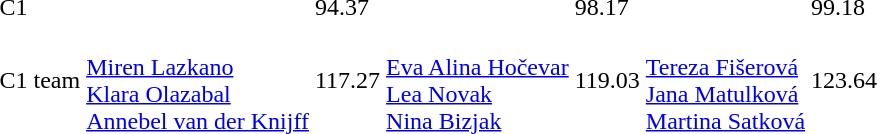<table>
<tr>
<td>C1</td>
<td></td>
<td>94.37</td>
<td></td>
<td>98.17</td>
<td></td>
<td>99.18</td>
</tr>
<tr>
<td>C1 team</td>
<td><br><a href='#'>Miren Lazkano</a><br><a href='#'>Klara Olazabal</a><br><a href='#'>Annebel van der Knijff</a></td>
<td>117.27</td>
<td><br><a href='#'>Eva Alina Hočevar</a><br><a href='#'>Lea Novak</a><br><a href='#'>Nina Bizjak</a></td>
<td>119.03</td>
<td><br><a href='#'>Tereza Fišerová</a><br><a href='#'>Jana Matulková</a><br><a href='#'>Martina Satková</a></td>
<td>123.64</td>
</tr>
</table>
